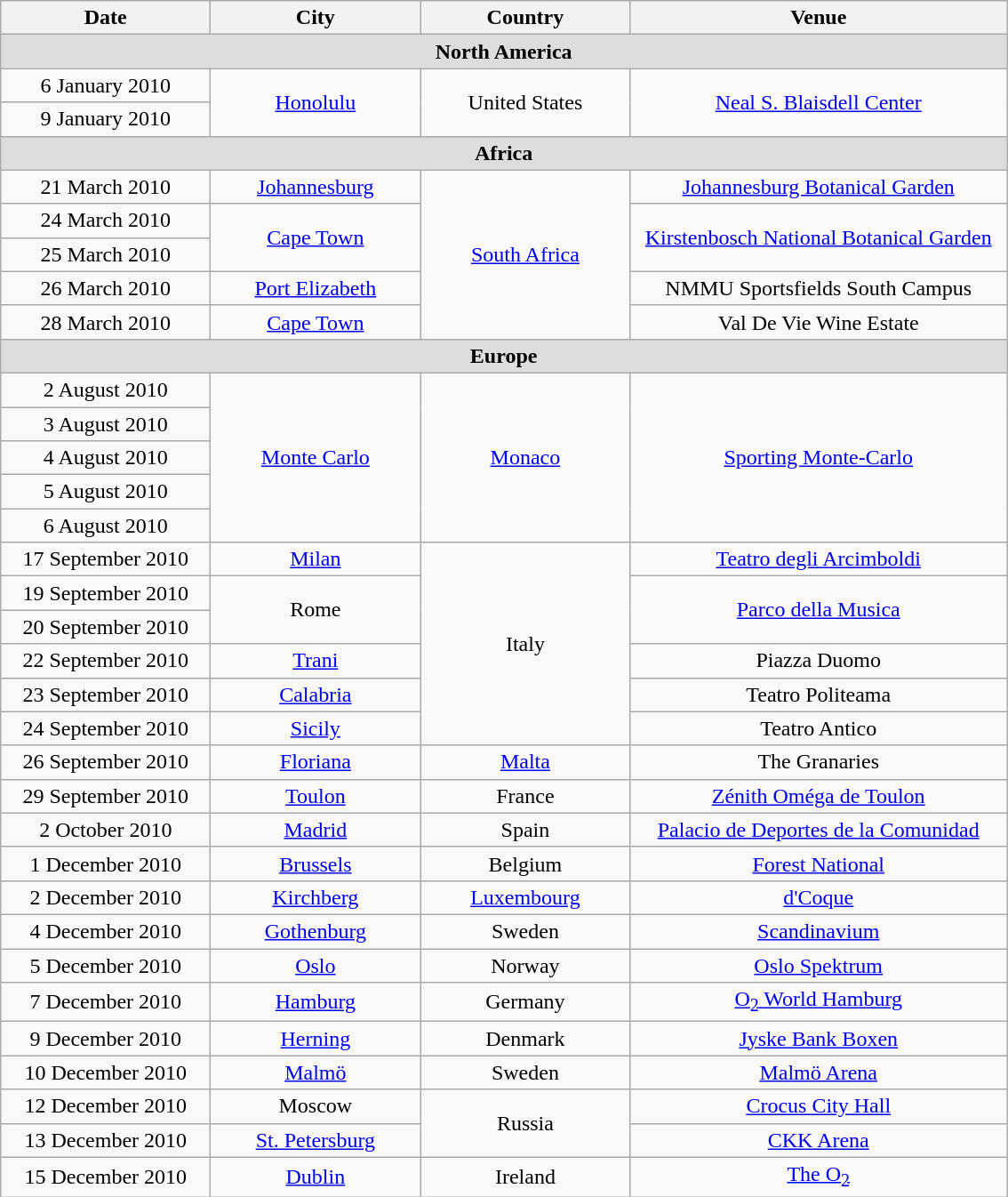<table class="wikitable" style="text-align:center;">
<tr>
<th width="150">Date</th>
<th width="150">City</th>
<th width="150">Country</th>
<th width="275">Venue</th>
</tr>
<tr style="background:#ddd;">
<td colspan="4"><strong>North America</strong></td>
</tr>
<tr>
<td>6 January 2010</td>
<td rowspan="2"><a href='#'>Honolulu</a></td>
<td rowspan="2">United States</td>
<td rowspan="2"><a href='#'>Neal S. Blaisdell Center</a></td>
</tr>
<tr>
<td>9 January 2010</td>
</tr>
<tr style="background:#ddd;">
<td colspan="4"><strong>Africa</strong></td>
</tr>
<tr>
<td>21 March 2010</td>
<td><a href='#'>Johannesburg</a></td>
<td rowspan="5"><a href='#'>South Africa</a></td>
<td><a href='#'>Johannesburg Botanical Garden</a></td>
</tr>
<tr>
<td>24 March 2010</td>
<td rowspan="2"><a href='#'>Cape Town</a></td>
<td rowspan="2"><a href='#'>Kirstenbosch National Botanical Garden</a></td>
</tr>
<tr>
<td>25 March 2010</td>
</tr>
<tr>
<td>26 March 2010</td>
<td><a href='#'>Port Elizabeth</a></td>
<td>NMMU Sportsfields South Campus</td>
</tr>
<tr>
<td>28 March 2010</td>
<td><a href='#'>Cape Town</a></td>
<td>Val De Vie Wine Estate</td>
</tr>
<tr style="background:#ddd;">
<td colspan="4"><strong>Europe</strong></td>
</tr>
<tr>
<td>2 August 2010</td>
<td rowspan="5"><a href='#'>Monte Carlo</a></td>
<td rowspan="5"><a href='#'>Monaco</a></td>
<td rowspan="5"><a href='#'>Sporting Monte-Carlo</a></td>
</tr>
<tr>
<td>3 August 2010</td>
</tr>
<tr>
<td>4 August 2010</td>
</tr>
<tr>
<td>5 August 2010</td>
</tr>
<tr>
<td>6 August 2010</td>
</tr>
<tr>
<td>17 September 2010</td>
<td><a href='#'>Milan</a></td>
<td rowspan="6">Italy</td>
<td><a href='#'>Teatro degli Arcimboldi</a></td>
</tr>
<tr>
<td>19 September 2010</td>
<td rowspan="2">Rome</td>
<td rowspan="2"><a href='#'>Parco della Musica</a></td>
</tr>
<tr>
<td>20 September 2010</td>
</tr>
<tr>
<td>22 September 2010</td>
<td><a href='#'>Trani</a></td>
<td>Piazza Duomo</td>
</tr>
<tr>
<td>23 September 2010</td>
<td><a href='#'>Calabria</a></td>
<td>Teatro Politeama</td>
</tr>
<tr>
<td>24 September 2010</td>
<td><a href='#'>Sicily</a></td>
<td>Teatro Antico</td>
</tr>
<tr>
<td>26 September 2010</td>
<td><a href='#'>Floriana</a></td>
<td><a href='#'>Malta</a></td>
<td>The Granaries</td>
</tr>
<tr>
<td>29 September 2010</td>
<td><a href='#'>Toulon</a></td>
<td>France</td>
<td><a href='#'>Zénith Oméga de Toulon</a></td>
</tr>
<tr>
<td>2 October 2010</td>
<td><a href='#'>Madrid</a></td>
<td>Spain</td>
<td><a href='#'>Palacio de Deportes de la Comunidad</a></td>
</tr>
<tr>
<td>1 December 2010</td>
<td><a href='#'>Brussels</a></td>
<td>Belgium</td>
<td><a href='#'>Forest National</a></td>
</tr>
<tr>
<td>2 December 2010</td>
<td><a href='#'>Kirchberg</a></td>
<td><a href='#'>Luxembourg</a></td>
<td><a href='#'>d'Coque</a></td>
</tr>
<tr>
<td>4 December 2010</td>
<td><a href='#'>Gothenburg</a></td>
<td>Sweden</td>
<td><a href='#'>Scandinavium</a></td>
</tr>
<tr>
<td>5 December 2010</td>
<td><a href='#'>Oslo</a></td>
<td>Norway</td>
<td><a href='#'>Oslo Spektrum</a></td>
</tr>
<tr>
<td>7 December 2010</td>
<td><a href='#'>Hamburg</a></td>
<td>Germany</td>
<td><a href='#'>O<sub>2</sub> World Hamburg</a></td>
</tr>
<tr>
<td>9 December 2010</td>
<td><a href='#'>Herning</a></td>
<td>Denmark</td>
<td><a href='#'>Jyske Bank Boxen</a></td>
</tr>
<tr>
<td>10 December 2010</td>
<td><a href='#'>Malmö</a></td>
<td>Sweden</td>
<td><a href='#'>Malmö Arena</a></td>
</tr>
<tr>
<td>12 December 2010</td>
<td>Moscow</td>
<td rowspan="2">Russia</td>
<td><a href='#'>Crocus City Hall</a></td>
</tr>
<tr>
<td>13 December 2010</td>
<td><a href='#'>St. Petersburg</a></td>
<td><a href='#'>CKK Arena</a></td>
</tr>
<tr>
<td>15 December 2010</td>
<td><a href='#'>Dublin</a></td>
<td>Ireland</td>
<td><a href='#'>The O<sub>2</sub></a></td>
</tr>
</table>
